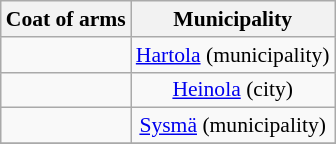<table class="wikitable" style="font-size: 90%; text-align: center; line-height: normal; margin-left: 30px;">
<tr>
<th>Coat of arms</th>
<th>Municipality</th>
</tr>
<tr>
<td align=left></td>
<td><a href='#'>Hartola</a> (municipality)</td>
</tr>
<tr>
<td align=left></td>
<td><a href='#'>Heinola</a> (city)</td>
</tr>
<tr>
<td align=left></td>
<td><a href='#'>Sysmä</a> (municipality)</td>
</tr>
<tr>
</tr>
</table>
